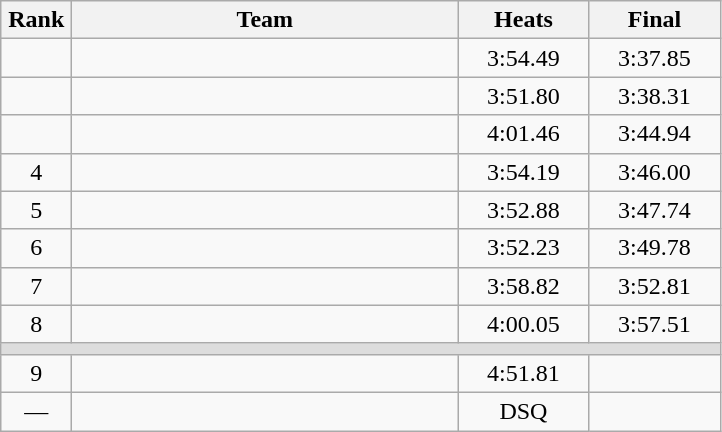<table class=wikitable style="text-align:center">
<tr>
<th width=40>Rank</th>
<th width=250>Team</th>
<th width=80>Heats</th>
<th width=80>Final</th>
</tr>
<tr>
<td></td>
<td align=left></td>
<td>3:54.49</td>
<td>3:37.85</td>
</tr>
<tr>
<td></td>
<td align=left></td>
<td>3:51.80</td>
<td>3:38.31</td>
</tr>
<tr>
<td></td>
<td align=left></td>
<td>4:01.46</td>
<td>3:44.94</td>
</tr>
<tr>
<td>4</td>
<td align=left></td>
<td>3:54.19</td>
<td>3:46.00</td>
</tr>
<tr>
<td>5</td>
<td align=left></td>
<td>3:52.88</td>
<td>3:47.74</td>
</tr>
<tr>
<td>6</td>
<td align=left></td>
<td>3:52.23</td>
<td>3:49.78</td>
</tr>
<tr>
<td>7</td>
<td align=left></td>
<td>3:58.82</td>
<td>3:52.81</td>
</tr>
<tr>
<td>8</td>
<td align=left></td>
<td>4:00.05</td>
<td>3:57.51</td>
</tr>
<tr bgcolor=#DDDDDD>
<td colspan=4></td>
</tr>
<tr>
<td>9</td>
<td align=left></td>
<td>4:51.81</td>
<td></td>
</tr>
<tr>
<td>—</td>
<td align=left></td>
<td>DSQ</td>
<td></td>
</tr>
</table>
